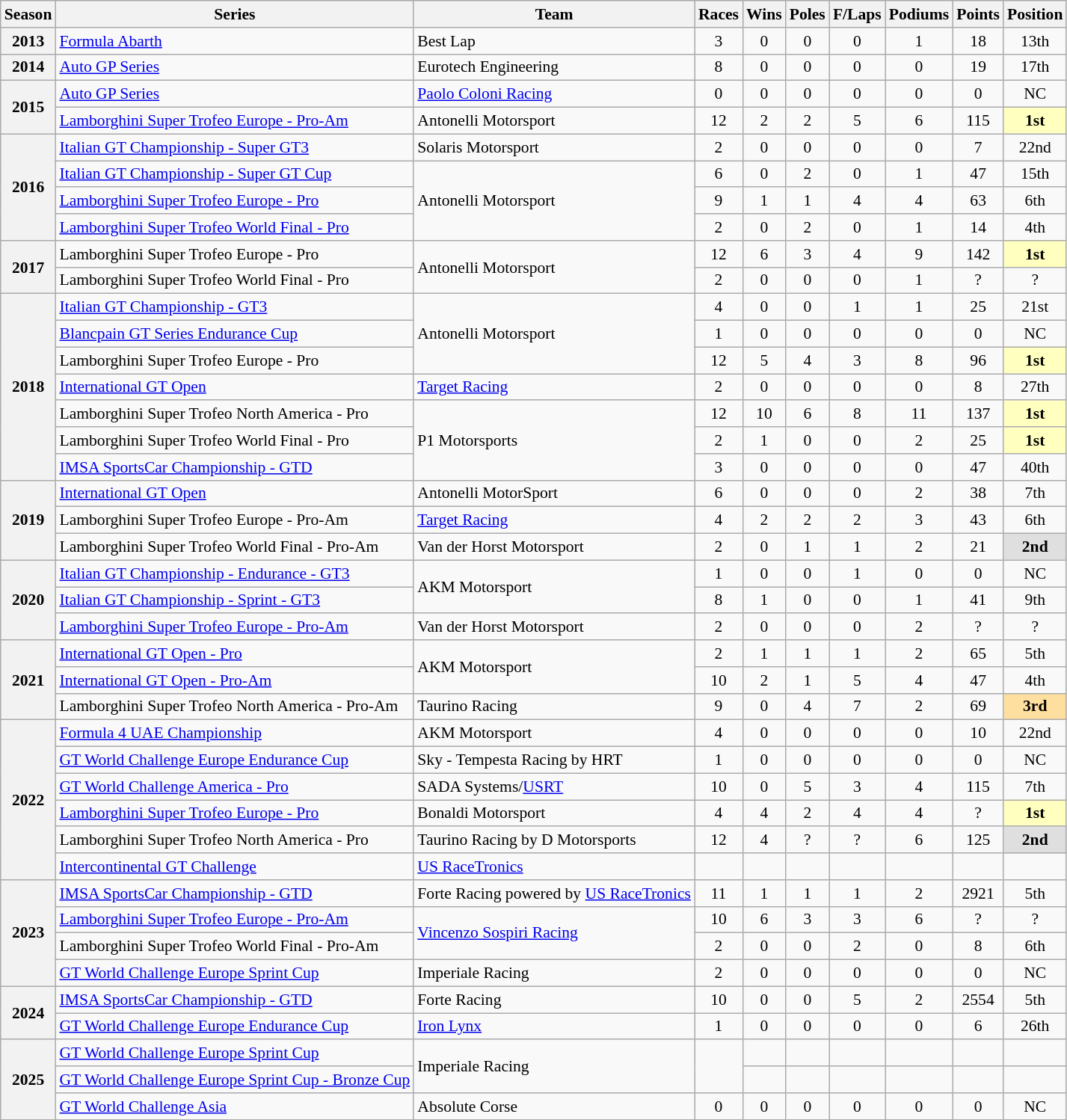<table class="wikitable" style="font-size: 90%; text-align:center">
<tr>
<th>Season</th>
<th>Series</th>
<th>Team</th>
<th>Races</th>
<th>Wins</th>
<th>Poles</th>
<th>F/Laps</th>
<th>Podiums</th>
<th>Points</th>
<th>Position</th>
</tr>
<tr>
<th>2013</th>
<td align=left><a href='#'>Formula Abarth</a></td>
<td align=left>Best Lap</td>
<td>3</td>
<td>0</td>
<td>0</td>
<td>0</td>
<td>1</td>
<td>18</td>
<td>13th</td>
</tr>
<tr>
<th>2014</th>
<td align=left><a href='#'>Auto GP Series</a></td>
<td align=left>Eurotech Engineering</td>
<td>8</td>
<td>0</td>
<td>0</td>
<td>0</td>
<td>0</td>
<td>19</td>
<td>17th</td>
</tr>
<tr>
<th rowspan="2">2015</th>
<td align=left><a href='#'>Auto GP Series</a></td>
<td align=left><a href='#'>Paolo Coloni Racing</a></td>
<td>0</td>
<td>0</td>
<td>0</td>
<td>0</td>
<td>0</td>
<td>0</td>
<td>NC</td>
</tr>
<tr>
<td align=left><a href='#'>Lamborghini Super Trofeo Europe - Pro-Am</a></td>
<td align=left>Antonelli Motorsport</td>
<td>12</td>
<td>2</td>
<td>2</td>
<td>5</td>
<td>6</td>
<td>115</td>
<td style="background:#ffffbf;"><strong>1st</strong></td>
</tr>
<tr>
<th rowspan="4">2016</th>
<td align=left><a href='#'>Italian GT Championship - Super GT3</a></td>
<td align=left>Solaris Motorsport</td>
<td>2</td>
<td>0</td>
<td>0</td>
<td>0</td>
<td>0</td>
<td>7</td>
<td>22nd</td>
</tr>
<tr>
<td align=left><a href='#'>Italian GT Championship - Super GT Cup</a></td>
<td rowspan="3" align=left>Antonelli Motorsport</td>
<td>6</td>
<td>0</td>
<td>2</td>
<td>0</td>
<td>1</td>
<td>47</td>
<td>15th</td>
</tr>
<tr>
<td align=left><a href='#'>Lamborghini Super Trofeo Europe - Pro</a></td>
<td>9</td>
<td>1</td>
<td>1</td>
<td>4</td>
<td>4</td>
<td>63</td>
<td>6th</td>
</tr>
<tr>
<td align=left><a href='#'>Lamborghini Super Trofeo World Final - Pro</a></td>
<td>2</td>
<td>0</td>
<td>2</td>
<td>0</td>
<td>1</td>
<td>14</td>
<td>4th</td>
</tr>
<tr>
<th rowspan="2">2017</th>
<td align=left>Lamborghini Super Trofeo Europe - Pro</td>
<td rowspan="2" align=left>Antonelli Motorsport</td>
<td>12</td>
<td>6</td>
<td>3</td>
<td>4</td>
<td>9</td>
<td>142</td>
<td style="background:#ffffbf;"><strong>1st</strong></td>
</tr>
<tr>
<td align=left>Lamborghini Super Trofeo World Final - Pro</td>
<td>2</td>
<td>0</td>
<td>0</td>
<td>0</td>
<td>1</td>
<td>?</td>
<td>?</td>
</tr>
<tr>
<th rowspan="7">2018</th>
<td align=left><a href='#'>Italian GT Championship - GT3</a></td>
<td rowspan="3" align=left>Antonelli Motorsport</td>
<td>4</td>
<td>0</td>
<td>0</td>
<td>1</td>
<td>1</td>
<td>25</td>
<td>21st</td>
</tr>
<tr>
<td align=left><a href='#'>Blancpain GT Series Endurance Cup</a></td>
<td>1</td>
<td>0</td>
<td>0</td>
<td>0</td>
<td>0</td>
<td>0</td>
<td>NC</td>
</tr>
<tr>
<td align=left>Lamborghini Super Trofeo Europe - Pro</td>
<td>12</td>
<td>5</td>
<td>4</td>
<td>3</td>
<td>8</td>
<td>96</td>
<td style="background:#ffffbf;"><strong>1st</strong></td>
</tr>
<tr>
<td align=left><a href='#'>International GT Open</a></td>
<td align=left><a href='#'>Target Racing</a></td>
<td>2</td>
<td>0</td>
<td>0</td>
<td>0</td>
<td>0</td>
<td>8</td>
<td>27th</td>
</tr>
<tr>
<td align=left>Lamborghini Super Trofeo North America - Pro</td>
<td rowspan="3" align=left>P1 Motorsports</td>
<td>12</td>
<td>10</td>
<td>6</td>
<td>8</td>
<td>11</td>
<td>137</td>
<td style="background:#ffffbf;"><strong>1st</strong></td>
</tr>
<tr>
<td align=left>Lamborghini Super Trofeo World Final - Pro</td>
<td>2</td>
<td>1</td>
<td>0</td>
<td>0</td>
<td>2</td>
<td>25</td>
<td style="background:#ffffbf;"><strong>1st</strong></td>
</tr>
<tr>
<td align=left><a href='#'>IMSA SportsCar Championship - GTD</a></td>
<td>3</td>
<td>0</td>
<td>0</td>
<td>0</td>
<td>0</td>
<td>47</td>
<td>40th</td>
</tr>
<tr>
<th rowspan="3">2019</th>
<td align=left><a href='#'>International GT Open</a></td>
<td align=left>Antonelli MotorSport</td>
<td>6</td>
<td>0</td>
<td>0</td>
<td>0</td>
<td>2</td>
<td>38</td>
<td>7th</td>
</tr>
<tr>
<td align=left>Lamborghini Super Trofeo Europe - Pro-Am</td>
<td align=left><a href='#'>Target Racing</a></td>
<td>4</td>
<td>2</td>
<td>2</td>
<td>2</td>
<td>3</td>
<td>43</td>
<td>6th</td>
</tr>
<tr>
<td align=left>Lamborghini Super Trofeo World Final - Pro-Am</td>
<td align=left>Van der Horst Motorsport</td>
<td>2</td>
<td>0</td>
<td>1</td>
<td>1</td>
<td>2</td>
<td>21</td>
<td style="background:#dfdfdf;"><strong>2nd</strong></td>
</tr>
<tr>
<th rowspan="3">2020</th>
<td align=left><a href='#'>Italian GT Championship - Endurance - GT3</a></td>
<td rowspan="2" align=left>AKM Motorsport</td>
<td>1</td>
<td>0</td>
<td>0</td>
<td>1</td>
<td>0</td>
<td>0</td>
<td>NC</td>
</tr>
<tr>
<td align=left><a href='#'>Italian GT Championship - Sprint - GT3</a></td>
<td>8</td>
<td>1</td>
<td>0</td>
<td>0</td>
<td>1</td>
<td>41</td>
<td>9th</td>
</tr>
<tr>
<td align=left><a href='#'>Lamborghini Super Trofeo Europe - Pro-Am</a></td>
<td align=left>Van der Horst Motorsport</td>
<td>2</td>
<td>0</td>
<td>0</td>
<td>0</td>
<td>2</td>
<td>?</td>
<td>?</td>
</tr>
<tr>
<th rowspan="3">2021</th>
<td align=left><a href='#'>International GT Open - Pro</a></td>
<td rowspan="2" align=left>AKM Motorsport</td>
<td>2</td>
<td>1</td>
<td>1</td>
<td>1</td>
<td>2</td>
<td>65</td>
<td>5th</td>
</tr>
<tr>
<td align=left><a href='#'>International GT Open - Pro-Am</a></td>
<td>10</td>
<td>2</td>
<td>1</td>
<td>5</td>
<td>4</td>
<td>47</td>
<td>4th</td>
</tr>
<tr>
<td align=left>Lamborghini Super Trofeo North America - Pro-Am</td>
<td align=left>Taurino Racing</td>
<td>9</td>
<td>0</td>
<td>4</td>
<td>7</td>
<td>2</td>
<td>69</td>
<td style="background:#ffdf9f;"><strong>3rd</strong></td>
</tr>
<tr>
<th rowspan="6">2022</th>
<td align=left><a href='#'>Formula 4 UAE Championship</a></td>
<td align=left>AKM Motorsport</td>
<td>4</td>
<td>0</td>
<td>0</td>
<td>0</td>
<td>0</td>
<td>10</td>
<td>22nd</td>
</tr>
<tr>
<td align=left><a href='#'>GT World Challenge Europe Endurance Cup</a></td>
<td align=left>Sky - Tempesta Racing by HRT</td>
<td>1</td>
<td>0</td>
<td>0</td>
<td>0</td>
<td>0</td>
<td>0</td>
<td>NC</td>
</tr>
<tr>
<td align=left><a href='#'>GT World Challenge America - Pro</a></td>
<td align=left>SADA Systems/<a href='#'>USRT</a></td>
<td>10</td>
<td>0</td>
<td>5</td>
<td>3</td>
<td>4</td>
<td>115</td>
<td>7th</td>
</tr>
<tr>
<td align=left><a href='#'>Lamborghini Super Trofeo Europe - Pro</a></td>
<td align=left>Bonaldi Motorsport</td>
<td>4</td>
<td>4</td>
<td>2</td>
<td>4</td>
<td>4</td>
<td>?</td>
<td style="background:#ffffbf;"><strong>1st</strong></td>
</tr>
<tr>
<td align="left">Lamborghini Super Trofeo North America - Pro</td>
<td align="left">Taurino Racing by D Motorsports</td>
<td>12</td>
<td>4</td>
<td>?</td>
<td>?</td>
<td>6</td>
<td>125</td>
<td style="background:#dfdfdf;"><strong>2nd</strong></td>
</tr>
<tr>
<td align=left><a href='#'>Intercontinental GT Challenge</a></td>
<td align=left><a href='#'>US RaceTronics</a></td>
<td></td>
<td></td>
<td></td>
<td></td>
<td></td>
<td></td>
<td></td>
</tr>
<tr>
<th rowspan="4">2023</th>
<td align=left><a href='#'>IMSA SportsCar Championship - GTD</a></td>
<td align=left>Forte Racing powered by <a href='#'>US RaceTronics</a></td>
<td>11</td>
<td>1</td>
<td>1</td>
<td>1</td>
<td>2</td>
<td>2921</td>
<td>5th</td>
</tr>
<tr>
<td align="left"><a href='#'>Lamborghini Super Trofeo Europe - Pro-Am</a></td>
<td rowspan="2" align="left"><a href='#'>Vincenzo Sospiri Racing</a></td>
<td>10</td>
<td>6</td>
<td>3</td>
<td>3</td>
<td>6</td>
<td>?</td>
<td>?</td>
</tr>
<tr>
<td align=left>Lamborghini Super Trofeo World Final - Pro-Am</td>
<td>2</td>
<td>0</td>
<td>0</td>
<td>2</td>
<td>0</td>
<td>8</td>
<td>6th</td>
</tr>
<tr>
<td align=left><a href='#'>GT World Challenge Europe Sprint Cup</a></td>
<td align=left>Imperiale Racing</td>
<td>2</td>
<td>0</td>
<td>0</td>
<td>0</td>
<td>0</td>
<td>0</td>
<td>NC</td>
</tr>
<tr>
<th rowspan="2">2024</th>
<td align=left><a href='#'>IMSA SportsCar Championship - GTD</a></td>
<td align=left>Forte Racing</td>
<td>10</td>
<td>0</td>
<td>0</td>
<td>5</td>
<td>2</td>
<td>2554</td>
<td>5th</td>
</tr>
<tr>
<td align=left><a href='#'>GT World Challenge Europe Endurance Cup</a></td>
<td align=left><a href='#'>Iron Lynx</a></td>
<td>1</td>
<td>0</td>
<td>0</td>
<td>0</td>
<td>0</td>
<td>6</td>
<td>26th</td>
</tr>
<tr>
<th rowspan="3">2025</th>
<td align=left><a href='#'>GT World Challenge Europe Sprint Cup</a></td>
<td rowspan="2" align=left>Imperiale Racing</td>
<td rowspan="2"></td>
<td></td>
<td></td>
<td></td>
<td></td>
<td></td>
<td></td>
</tr>
<tr>
<td align=left><a href='#'>GT World Challenge Europe Sprint Cup - Bronze Cup</a></td>
<td></td>
<td></td>
<td></td>
<td></td>
<td></td>
<td></td>
</tr>
<tr>
<td align=left><a href='#'>GT World Challenge Asia</a></td>
<td align=left>Absolute Corse</td>
<td>0</td>
<td>0</td>
<td>0</td>
<td>0</td>
<td>0</td>
<td>0</td>
<td>NC</td>
</tr>
</table>
